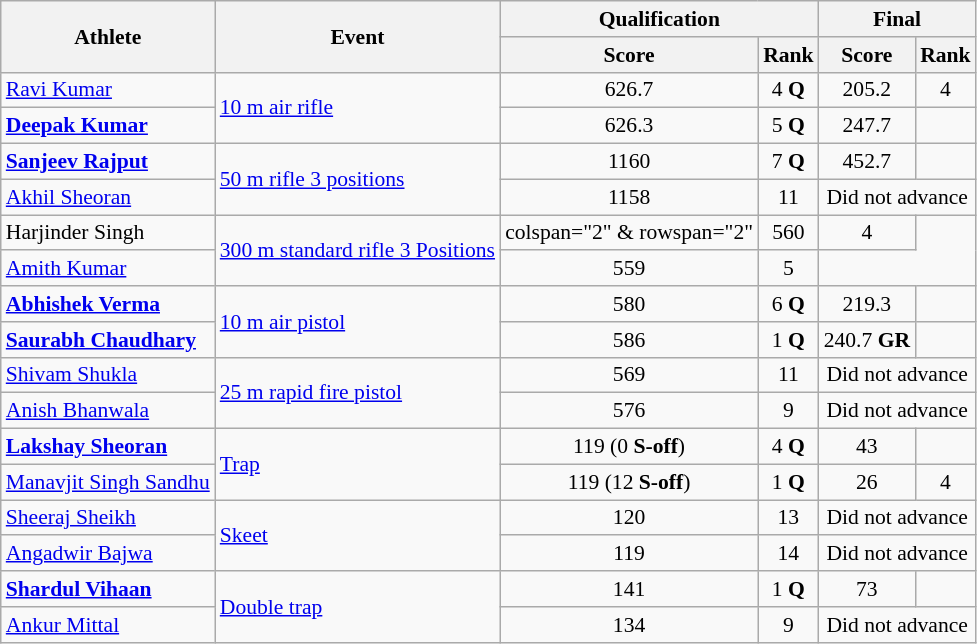<table class="wikitable" style="text-align:center; font-size:90%">
<tr>
<th rowspan="2">Athlete</th>
<th rowspan="2">Event</th>
<th colspan="2">Qualification</th>
<th colspan="2">Final</th>
</tr>
<tr>
<th>Score</th>
<th>Rank</th>
<th>Score</th>
<th>Rank</th>
</tr>
<tr>
<td align=left><a href='#'>Ravi Kumar</a></td>
<td align=left rowspan="2"><a href='#'>10 m air rifle</a></td>
<td>626.7</td>
<td>4 <strong>Q</strong></td>
<td>205.2</td>
<td>4</td>
</tr>
<tr>
<td align=left><strong><a href='#'>Deepak Kumar</a></strong></td>
<td>626.3</td>
<td>5 <strong>Q</strong></td>
<td>247.7</td>
<td></td>
</tr>
<tr>
<td align=left><strong><a href='#'>Sanjeev Rajput</a></strong></td>
<td align=left rowspan="2"><a href='#'>50 m rifle 3 positions</a></td>
<td>1160</td>
<td>7 <strong>Q</strong></td>
<td>452.7</td>
<td></td>
</tr>
<tr>
<td align=left><a href='#'>Akhil Sheoran</a></td>
<td>1158</td>
<td>11</td>
<td colspan="2">Did not advance</td>
</tr>
<tr>
<td align=left>Harjinder Singh</td>
<td align=left rowspan="2"><a href='#'>300 m standard rifle 3 Positions</a></td>
<td>colspan="2" & rowspan="2" </td>
<td>560</td>
<td>4</td>
</tr>
<tr>
<td align=left><a href='#'>Amith Kumar</a></td>
<td>559</td>
<td>5</td>
</tr>
<tr>
<td align=left><strong><a href='#'>Abhishek Verma</a></strong></td>
<td align=left rowspan="2"><a href='#'>10 m air pistol</a></td>
<td>580</td>
<td>6 <strong>Q</strong></td>
<td>219.3</td>
<td></td>
</tr>
<tr>
<td align=left><strong><a href='#'>Saurabh Chaudhary</a></strong></td>
<td>586</td>
<td>1 <strong>Q</strong></td>
<td>240.7 <strong>GR</strong></td>
<td></td>
</tr>
<tr>
<td align=left><a href='#'>Shivam Shukla</a></td>
<td align=left rowspan="2"><a href='#'>25 m rapid fire pistol</a></td>
<td>569</td>
<td>11</td>
<td colspan="2">Did not advance</td>
</tr>
<tr>
<td align=left><a href='#'>Anish Bhanwala</a></td>
<td>576</td>
<td>9</td>
<td colspan="2">Did not advance</td>
</tr>
<tr>
<td align=left><strong><a href='#'>Lakshay Sheoran</a></strong></td>
<td align=left rowspan="2"><a href='#'>Trap</a></td>
<td>119  (0 <strong>S-off</strong>)</td>
<td>4 <strong>Q</strong></td>
<td>43</td>
<td></td>
</tr>
<tr>
<td align=left><a href='#'>Manavjit Singh Sandhu</a></td>
<td>119  (12 <strong>S-off</strong>)</td>
<td>1 <strong>Q</strong></td>
<td>26</td>
<td>4</td>
</tr>
<tr>
<td align=left><a href='#'>Sheeraj Sheikh</a></td>
<td align=left rowspan="2"><a href='#'>Skeet</a></td>
<td>120</td>
<td>13</td>
<td colspan="2">Did not advance</td>
</tr>
<tr>
<td align=left><a href='#'>Angadwir Bajwa</a></td>
<td>119</td>
<td>14</td>
<td colspan="2">Did not advance</td>
</tr>
<tr>
<td align=left><strong><a href='#'>Shardul Vihaan</a></strong></td>
<td align=left rowspan="2"><a href='#'>Double trap</a></td>
<td>141</td>
<td>1 <strong>Q</strong></td>
<td>73</td>
<td></td>
</tr>
<tr>
<td align=left><a href='#'>Ankur Mittal</a></td>
<td>134</td>
<td>9</td>
<td colspan="2">Did not advance</td>
</tr>
</table>
